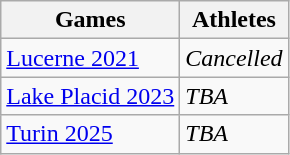<table class="wikitable">
<tr>
<th>Games</th>
<th>Athletes</th>
</tr>
<tr>
<td><a href='#'>Lucerne 2021</a></td>
<td><em>Cancelled</em></td>
</tr>
<tr>
<td><a href='#'>Lake Placid 2023</a></td>
<td><em>TBA</em></td>
</tr>
<tr>
<td><a href='#'>Turin 2025</a></td>
<td><em>TBA</em></td>
</tr>
</table>
